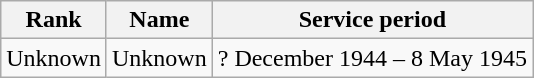<table class="wikitable">
<tr>
<th>Rank</th>
<th>Name</th>
<th>Service period</th>
</tr>
<tr>
<td>Unknown</td>
<td>Unknown</td>
<td>? December 1944 – 8 May 1945</td>
</tr>
</table>
